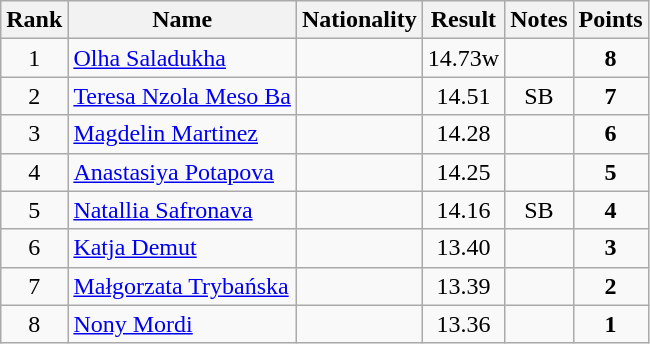<table class="wikitable sortable" style="text-align:center">
<tr>
<th>Rank</th>
<th>Name</th>
<th>Nationality</th>
<th>Result</th>
<th>Notes</th>
<th>Points</th>
</tr>
<tr>
<td>1</td>
<td align=left><a href='#'>Olha Saladukha</a></td>
<td align=left></td>
<td>14.73w</td>
<td></td>
<td><strong>8</strong></td>
</tr>
<tr>
<td>2</td>
<td align=left><a href='#'>Teresa Nzola Meso Ba</a></td>
<td align=left></td>
<td>14.51</td>
<td>SB</td>
<td><strong>7</strong></td>
</tr>
<tr>
<td>3</td>
<td align=left><a href='#'>Magdelin Martinez</a></td>
<td align=left></td>
<td>14.28</td>
<td></td>
<td><strong>6</strong></td>
</tr>
<tr>
<td>4</td>
<td align=left><a href='#'>Anastasiya Potapova</a></td>
<td align=left></td>
<td>14.25</td>
<td></td>
<td><strong>5</strong></td>
</tr>
<tr>
<td>5</td>
<td align=left><a href='#'>Natallia Safronava</a></td>
<td align=left></td>
<td>14.16</td>
<td>SB</td>
<td><strong>4</strong></td>
</tr>
<tr>
<td>6</td>
<td align=left><a href='#'>Katja Demut</a></td>
<td align=left></td>
<td>13.40</td>
<td></td>
<td><strong>3</strong></td>
</tr>
<tr>
<td>7</td>
<td align=left><a href='#'>Małgorzata Trybańska</a></td>
<td align=left></td>
<td>13.39</td>
<td></td>
<td><strong>2</strong></td>
</tr>
<tr>
<td>8</td>
<td align=left><a href='#'>Nony Mordi</a></td>
<td align=left></td>
<td>13.36</td>
<td></td>
<td><strong>1</strong></td>
</tr>
</table>
